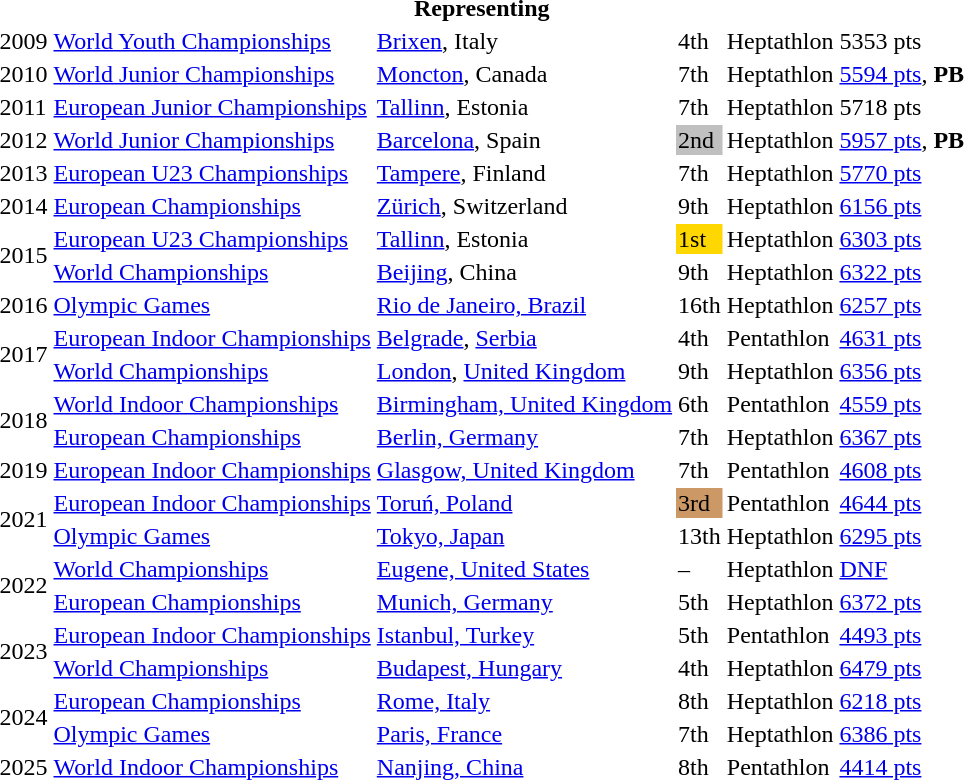<table>
<tr>
<th colspan="6">Representing </th>
</tr>
<tr>
<td>2009</td>
<td><a href='#'>World Youth Championships</a></td>
<td><a href='#'>Brixen</a>, Italy</td>
<td>4th</td>
<td>Heptathlon</td>
<td>5353 pts</td>
</tr>
<tr>
<td>2010</td>
<td><a href='#'>World Junior Championships</a></td>
<td><a href='#'>Moncton</a>, Canada</td>
<td>7th</td>
<td>Heptathlon</td>
<td><a href='#'>5594 pts</a>, <strong>PB</strong></td>
</tr>
<tr>
<td>2011</td>
<td><a href='#'>European Junior Championships</a></td>
<td><a href='#'>Tallinn</a>, Estonia</td>
<td>7th</td>
<td>Heptathlon</td>
<td>5718 pts</td>
</tr>
<tr>
<td>2012</td>
<td><a href='#'>World Junior Championships</a></td>
<td><a href='#'>Barcelona</a>, Spain</td>
<td style="background:silver">2nd</td>
<td>Heptathlon</td>
<td><a href='#'>5957 pts</a>, <strong>PB</strong></td>
</tr>
<tr>
<td>2013</td>
<td><a href='#'>European U23 Championships</a></td>
<td><a href='#'>Tampere</a>, Finland</td>
<td>7th</td>
<td>Heptathlon</td>
<td><a href='#'>5770 pts</a></td>
</tr>
<tr>
<td>2014</td>
<td><a href='#'>European Championships</a></td>
<td><a href='#'>Zürich</a>, Switzerland</td>
<td>9th</td>
<td>Heptathlon</td>
<td><a href='#'>6156 pts</a></td>
</tr>
<tr>
<td rowspan=2>2015</td>
<td><a href='#'>European U23 Championships</a></td>
<td><a href='#'>Tallinn</a>, Estonia</td>
<td bgcolor=gold>1st</td>
<td>Heptathlon</td>
<td><a href='#'>6303 pts</a></td>
</tr>
<tr>
<td><a href='#'>World Championships</a></td>
<td><a href='#'>Beijing</a>, China</td>
<td>9th</td>
<td>Heptathlon</td>
<td><a href='#'>6322 pts</a></td>
</tr>
<tr>
<td>2016</td>
<td><a href='#'>Olympic Games</a></td>
<td><a href='#'>Rio de Janeiro, Brazil</a></td>
<td>16th</td>
<td>Heptathlon</td>
<td><a href='#'>6257 pts</a></td>
</tr>
<tr>
<td rowspan=2>2017</td>
<td><a href='#'>European Indoor Championships</a></td>
<td><a href='#'>Belgrade</a>, <a href='#'>Serbia</a></td>
<td>4th</td>
<td>Pentathlon</td>
<td><a href='#'>4631 pts</a></td>
</tr>
<tr>
<td><a href='#'>World Championships</a></td>
<td><a href='#'>London</a>, <a href='#'>United Kingdom</a></td>
<td>9th</td>
<td>Heptathlon</td>
<td><a href='#'>6356 pts</a></td>
</tr>
<tr>
<td rowspan=2>2018</td>
<td><a href='#'>World Indoor Championships</a></td>
<td><a href='#'>Birmingham, United Kingdom</a></td>
<td>6th</td>
<td>Pentathlon</td>
<td><a href='#'>4559 pts</a></td>
</tr>
<tr>
<td><a href='#'>European Championships</a></td>
<td><a href='#'>Berlin, Germany</a></td>
<td>7th</td>
<td>Heptathlon</td>
<td><a href='#'>6367 pts</a></td>
</tr>
<tr>
<td>2019</td>
<td><a href='#'>European Indoor Championships</a></td>
<td><a href='#'>Glasgow, United Kingdom</a></td>
<td>7th</td>
<td>Pentathlon</td>
<td><a href='#'>4608 pts</a></td>
</tr>
<tr>
<td rowspan=2>2021</td>
<td><a href='#'>European Indoor Championships</a></td>
<td><a href='#'>Toruń, Poland</a></td>
<td bgcolor=cc9966>3rd</td>
<td>Pentathlon</td>
<td><a href='#'>4644 pts</a></td>
</tr>
<tr>
<td><a href='#'>Olympic Games</a></td>
<td><a href='#'>Tokyo, Japan</a></td>
<td>13th</td>
<td>Heptathlon</td>
<td><a href='#'>6295 pts</a></td>
</tr>
<tr>
<td rowspan=2>2022</td>
<td><a href='#'>World Championships</a></td>
<td><a href='#'>Eugene, United States</a></td>
<td>–</td>
<td>Heptathlon</td>
<td><a href='#'>DNF</a></td>
</tr>
<tr>
<td><a href='#'>European Championships</a></td>
<td><a href='#'>Munich, Germany</a></td>
<td>5th</td>
<td>Heptathlon</td>
<td><a href='#'>6372 pts</a></td>
</tr>
<tr>
<td rowspan=2>2023</td>
<td><a href='#'>European Indoor Championships</a></td>
<td><a href='#'>Istanbul, Turkey</a></td>
<td>5th</td>
<td>Pentathlon</td>
<td><a href='#'>4493 pts</a></td>
</tr>
<tr>
<td><a href='#'>World Championships</a></td>
<td><a href='#'>Budapest, Hungary</a></td>
<td>4th</td>
<td>Heptathlon</td>
<td><a href='#'>6479 pts</a></td>
</tr>
<tr>
<td rowspan=2>2024</td>
<td><a href='#'>European Championships</a></td>
<td><a href='#'>Rome, Italy</a></td>
<td>8th</td>
<td>Heptathlon</td>
<td><a href='#'>6218 pts</a></td>
</tr>
<tr>
<td><a href='#'>Olympic Games</a></td>
<td><a href='#'>Paris, France</a></td>
<td>7th</td>
<td>Heptathlon</td>
<td><a href='#'>6386 pts</a></td>
</tr>
<tr>
<td>2025</td>
<td><a href='#'>World Indoor Championships</a></td>
<td><a href='#'>Nanjing, China</a></td>
<td>8th</td>
<td>Pentathlon</td>
<td><a href='#'>4414 pts</a></td>
</tr>
</table>
